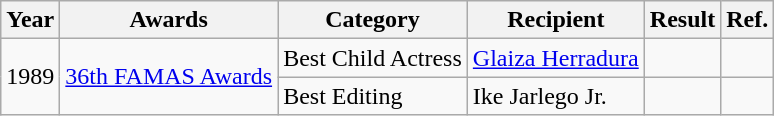<table class="wikitable">
<tr>
<th>Year</th>
<th>Awards</th>
<th>Category</th>
<th>Recipient</th>
<th>Result</th>
<th>Ref.</th>
</tr>
<tr>
<td rowspan="2">1989</td>
<td rowspan="2"><a href='#'>36th FAMAS Awards</a></td>
<td>Best Child Actress</td>
<td><a href='#'>Glaiza Herradura</a></td>
<td></td>
<td></td>
</tr>
<tr>
<td>Best Editing</td>
<td>Ike Jarlego Jr.</td>
<td></td>
<td></td>
</tr>
</table>
